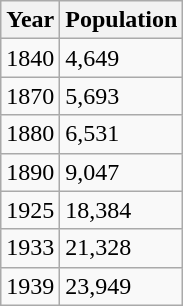<table class="wikitable sortable">
<tr>
<th>Year</th>
<th>Population</th>
</tr>
<tr>
<td>1840</td>
<td>4,649</td>
</tr>
<tr>
<td>1870</td>
<td>5,693</td>
</tr>
<tr>
<td>1880</td>
<td>6,531</td>
</tr>
<tr>
<td>1890</td>
<td>9,047</td>
</tr>
<tr>
<td>1925</td>
<td>18,384</td>
</tr>
<tr>
<td>1933</td>
<td>21,328</td>
</tr>
<tr>
<td>1939</td>
<td>23,949</td>
</tr>
</table>
